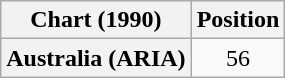<table class="wikitable plainrowheaders" style="text-align:center">
<tr>
<th scope="col">Chart (1990)</th>
<th scope="col">Position</th>
</tr>
<tr>
<th scope="row">Australia (ARIA)</th>
<td>56</td>
</tr>
</table>
